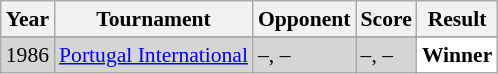<table class="sortable wikitable" style="font-size:90%;">
<tr>
<th>Year</th>
<th>Tournament</th>
<th>Opponent</th>
<th>Score</th>
<th>Result</th>
</tr>
<tr>
</tr>
<tr style="background:#D5D5D5">
<td align="center">1986</td>
<td align="left"><a href='#'>Portugal International</a></td>
<td align="left">–, –</td>
<td align="left">–, –</td>
<td style="text-align:left; background:white"> <strong>Winner</strong></td>
</tr>
</table>
